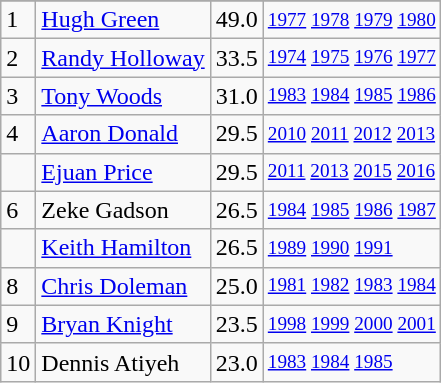<table class="wikitable">
<tr>
</tr>
<tr>
<td>1</td>
<td><a href='#'>Hugh Green</a></td>
<td>49.0</td>
<td style="font-size:80%;"><a href='#'>1977</a> <a href='#'>1978</a> <a href='#'>1979</a> <a href='#'>1980</a></td>
</tr>
<tr>
<td>2</td>
<td><a href='#'>Randy Holloway</a></td>
<td>33.5</td>
<td style="font-size:80%;"><a href='#'>1974</a> <a href='#'>1975</a> <a href='#'>1976</a> <a href='#'>1977</a></td>
</tr>
<tr>
<td>3</td>
<td><a href='#'>Tony Woods</a></td>
<td>31.0</td>
<td style="font-size:80%;"><a href='#'>1983</a> <a href='#'>1984</a> <a href='#'>1985</a> <a href='#'>1986</a></td>
</tr>
<tr>
<td>4</td>
<td><a href='#'>Aaron Donald</a></td>
<td>29.5</td>
<td style="font-size:80%;"><a href='#'>2010</a> <a href='#'>2011</a> <a href='#'>2012</a> <a href='#'>2013</a></td>
</tr>
<tr>
<td></td>
<td><a href='#'>Ejuan Price</a></td>
<td>29.5</td>
<td style="font-size:80%;"><a href='#'>2011</a> <a href='#'>2013</a> <a href='#'>2015</a> <a href='#'>2016</a></td>
</tr>
<tr>
<td>6</td>
<td>Zeke Gadson</td>
<td>26.5</td>
<td style="font-size:80%;"><a href='#'>1984</a> <a href='#'>1985</a> <a href='#'>1986</a> <a href='#'>1987</a></td>
</tr>
<tr>
<td></td>
<td><a href='#'>Keith Hamilton</a></td>
<td>26.5</td>
<td style="font-size:80%;"><a href='#'>1989</a> <a href='#'>1990</a> <a href='#'>1991</a></td>
</tr>
<tr>
<td>8</td>
<td><a href='#'>Chris Doleman</a></td>
<td>25.0</td>
<td style="font-size:80%;"><a href='#'>1981</a> <a href='#'>1982</a> <a href='#'>1983</a> <a href='#'>1984</a></td>
</tr>
<tr>
<td>9</td>
<td><a href='#'>Bryan Knight</a></td>
<td>23.5</td>
<td style="font-size:80%;"><a href='#'>1998</a> <a href='#'>1999</a> <a href='#'>2000</a> <a href='#'>2001</a></td>
</tr>
<tr>
<td>10</td>
<td>Dennis Atiyeh</td>
<td>23.0</td>
<td style="font-size:80%;"><a href='#'>1983</a> <a href='#'>1984</a> <a href='#'>1985</a></td>
</tr>
</table>
